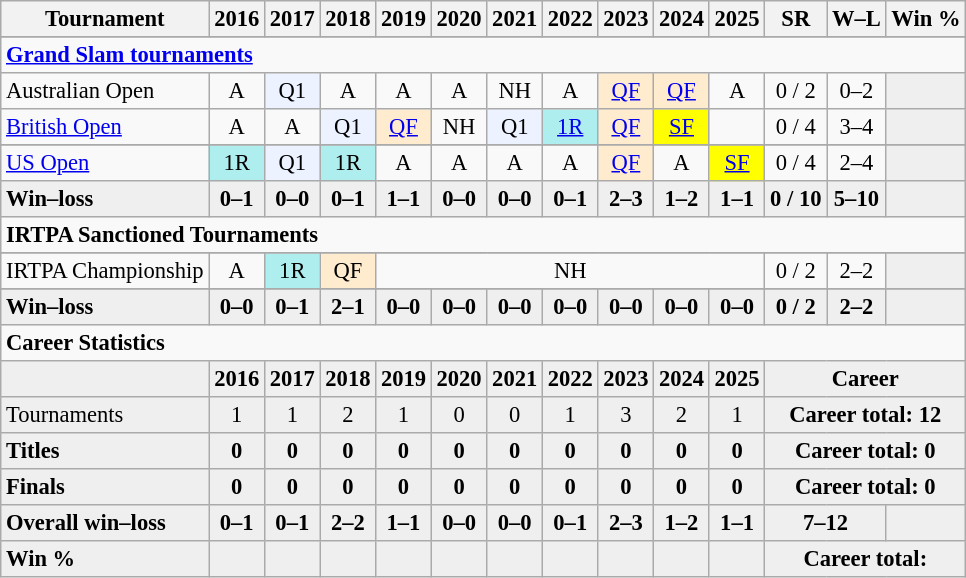<table class="wikitable nowrap" style=text-align:center;font-size:94%>
<tr>
<th>Tournament</th>
<th>2016</th>
<th>2017</th>
<th>2018</th>
<th>2019</th>
<th>2020</th>
<th>2021</th>
<th>2022</th>
<th>2023</th>
<th>2024</th>
<th>2025</th>
<th>SR</th>
<th>W–L</th>
<th>Win %</th>
</tr>
<tr style=font-weight:bold;background:#efefef>
</tr>
<tr>
<td colspan="14" style="text-align:left"><strong><a href='#'>Grand Slam tournaments</a></strong></td>
</tr>
<tr>
<td align=left>Australian Open</td>
<td>A</td>
<td bgcolor=ecf2ff>Q1</td>
<td>A</td>
<td>A</td>
<td>A</td>
<td>NH</td>
<td>A</td>
<td bgcolor=ffebcd><a href='#'>QF</a></td>
<td bgcolor=ffebcd><a href='#'>QF</a></td>
<td>A</td>
<td>0 / 2</td>
<td>0–2</td>
<td bgcolor=efefef></td>
</tr>
<tr>
<td align=left><a href='#'>British Open</a></td>
<td>A</td>
<td>A</td>
<td bgcolor=ecf2ff>Q1</td>
<td bgcolor=ffebcd><a href='#'>QF</a></td>
<td>NH</td>
<td bgcolor=ecf2ff>Q1</td>
<td bgcolor=afeeee><a href='#'>1R</a></td>
<td bgcolor=ffebcd><a href='#'>QF</a></td>
<td style="background:yellow;"><a href='#'>SF</a></td>
<td></td>
<td>0 / 4</td>
<td>3–4</td>
<td bgcolor=efefef></td>
</tr>
<tr>
</tr>
<tr>
<td align=left><a href='#'>US Open</a></td>
<td bgcolor=afeeee>1R</td>
<td bgcolor=ecf2ff>Q1</td>
<td bgcolor=afeeee>1R</td>
<td>A</td>
<td>A</td>
<td>A</td>
<td>A</td>
<td bgcolor=ffebcd><a href='#'>QF</a></td>
<td>A</td>
<td style="background:yellow;"><a href='#'>SF</a></td>
<td>0 / 4</td>
<td>2–4</td>
<td bgcolor=efefef></td>
</tr>
<tr style=font-weight:bold;background:#efefef>
<td style=text-align:left>Win–loss</td>
<td>0–1</td>
<td>0–0</td>
<td>0–1</td>
<td>1–1</td>
<td>0–0</td>
<td>0–0</td>
<td>0–1</td>
<td>2–3</td>
<td>1–2</td>
<td>1–1</td>
<td>0 / 10</td>
<td>5–10</td>
<td bgcolor=efefef></td>
</tr>
<tr>
<td colspan="14" style="text-align:left"><strong>IRTPA Sanctioned Tournaments</strong></td>
</tr>
<tr>
</tr>
<tr>
</tr>
<tr>
<td align=left>IRTPA Championship</td>
<td>A</td>
<td bgcolor=afeeee>1R</td>
<td bgcolor=ffebcd>QF</td>
<td colspan=7>NH</td>
<td>0 / 2</td>
<td>2–2</td>
<td bgcolor=efefef></td>
</tr>
<tr>
</tr>
<tr style=font-weight:bold;background:#efefef>
<td style=text-align:left>Win–loss</td>
<td>0–0</td>
<td>0–1</td>
<td>2–1</td>
<td>0–0</td>
<td>0–0</td>
<td>0–0</td>
<td>0–0</td>
<td>0–0</td>
<td>0–0</td>
<td>0–0</td>
<td>0 / 2</td>
<td>2–2</td>
<td bgcolor=efefef></td>
</tr>
<tr>
<td colspan="14" style="text-align:left"><strong>Career Statistics</strong></td>
</tr>
<tr style="font-weight:bold;background:#EFEFEF;">
<td></td>
<td>2016</td>
<td>2017</td>
<td>2018</td>
<td>2019</td>
<td>2020</td>
<td>2021</td>
<td>2022</td>
<td>2023</td>
<td>2024</td>
<td>2025</td>
<td colspan=3>Career</td>
</tr>
<tr style="background:#EFEFEF">
<td align=left>Tournaments</td>
<td>1</td>
<td>1</td>
<td>2</td>
<td>1</td>
<td>0</td>
<td>0</td>
<td>1</td>
<td>3</td>
<td>2</td>
<td>1</td>
<td colspan="3"><strong>Career total: 12</strong></td>
</tr>
<tr style=font-weight:bold;background:#efefef>
<td style=text-align:left>Titles</td>
<td>0</td>
<td>0</td>
<td>0</td>
<td>0</td>
<td>0</td>
<td>0</td>
<td>0</td>
<td>0</td>
<td>0</td>
<td>0</td>
<td colspan="3"><strong>Career total: 0</strong></td>
</tr>
<tr style=font-weight:bold;background:#efefef>
<td style=text-align:left>Finals</td>
<td>0</td>
<td>0</td>
<td>0</td>
<td>0</td>
<td>0</td>
<td>0</td>
<td>0</td>
<td>0</td>
<td>0</td>
<td>0</td>
<td colspan="3"><strong>Career total: 0</strong></td>
</tr>
<tr style=font-weight:bold;background:#efefef>
<td style=text-align:left>Overall win–loss</td>
<td>0–1</td>
<td>0–1</td>
<td>2–2</td>
<td>1–1</td>
<td>0–0</td>
<td>0–0</td>
<td>0–1</td>
<td>2–3</td>
<td>1–2</td>
<td>1–1</td>
<td colspan="2">7–12</td>
<td></td>
</tr>
<tr style=font-weight:bold;background:#efefef>
<td align=left>Win %</td>
<td></td>
<td></td>
<td></td>
<td></td>
<td></td>
<td></td>
<td></td>
<td></td>
<td></td>
<td></td>
<td colspan="3"><strong>Career total: </strong></td>
</tr>
</table>
